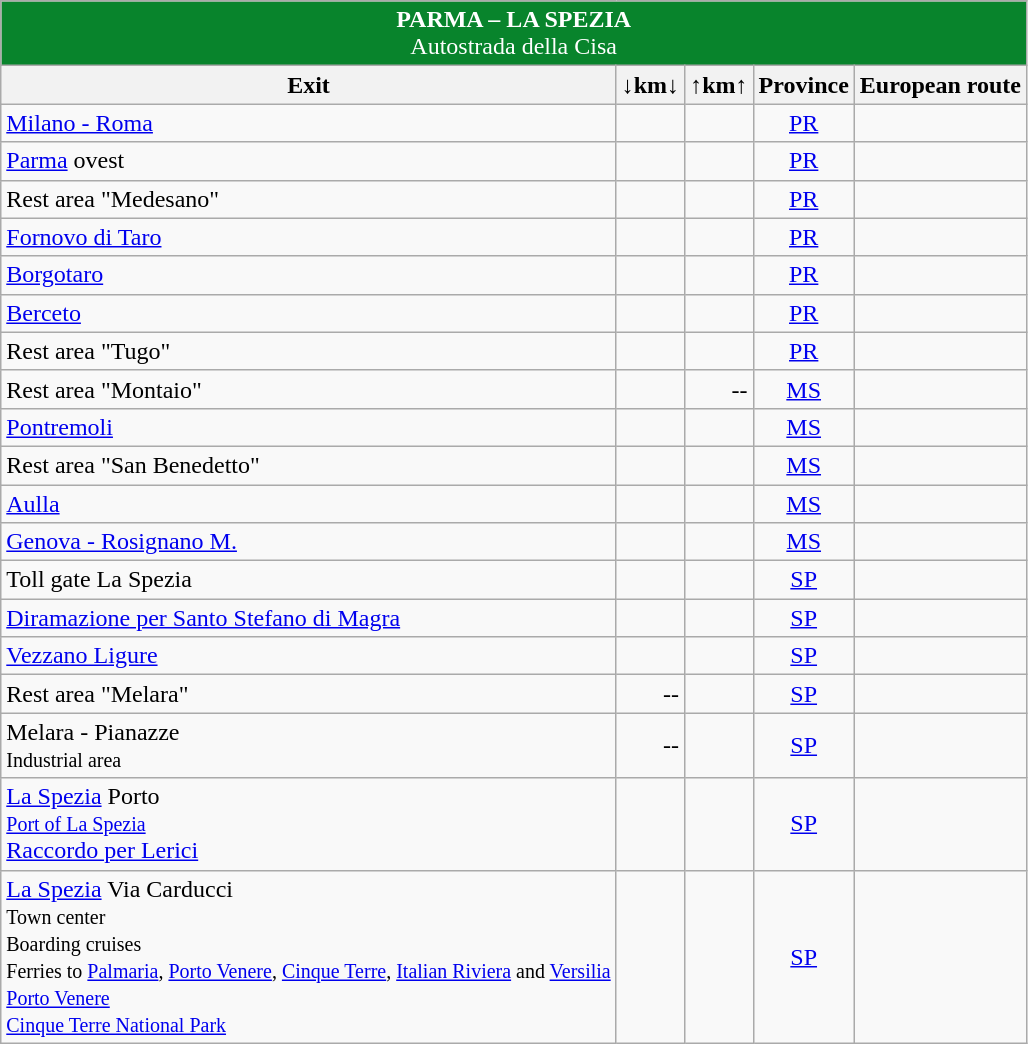<table class="wikitable">
<tr align="center" style="color: white;" bgcolor="#08842c">
<td colspan="6"><strong> PARMA – LA SPEZIA</strong><br>Autostrada della Cisa</td>
</tr>
<tr>
<th><strong>Exit</strong></th>
<th align="center"><strong>↓km↓</strong></th>
<th align="center"><strong>↑km↑</strong></th>
<th align="center"><strong>Province</strong></th>
<th align="center"><strong>European route</strong></th>
</tr>
<tr>
<td>   <a href='#'>Milano - Roma</a></td>
<td align="right"></td>
<td align="right"></td>
<td align="center"><a href='#'>PR</a></td>
<td align="center"></td>
</tr>
<tr>
<td> <a href='#'>Parma</a> ovest</td>
<td align="right"></td>
<td align="right"></td>
<td align="center"><a href='#'>PR</a></td>
<td align="center"></td>
</tr>
<tr>
<td> Rest area "Medesano"</td>
<td align="right"></td>
<td align="right"></td>
<td align="center"><a href='#'>PR</a></td>
<td align="center"></td>
</tr>
<tr>
<td> <a href='#'>Fornovo di Taro</a></td>
<td align="right"></td>
<td align="right"></td>
<td align="center"><a href='#'>PR</a></td>
<td align="center"></td>
</tr>
<tr>
<td> <a href='#'>Borgotaro</a></td>
<td align="right"></td>
<td align="right"></td>
<td align="center"><a href='#'>PR</a></td>
<td align="center"></td>
</tr>
<tr>
<td> <a href='#'>Berceto</a></td>
<td align="right"></td>
<td align="right"></td>
<td align="center"><a href='#'>PR</a></td>
<td align="center"></td>
</tr>
<tr>
<td> Rest area "Tugo"</td>
<td align="right"></td>
<td align="right"></td>
<td align="center"><a href='#'>PR</a></td>
<td align="center"></td>
</tr>
<tr>
<td> Rest area "Montaio"</td>
<td align="right"></td>
<td align="right">--</td>
<td align="center"><a href='#'>MS</a></td>
<td align="center"></td>
</tr>
<tr>
<td> <a href='#'>Pontremoli</a></td>
<td align="right"></td>
<td align="right"></td>
<td align="center"><a href='#'>MS</a></td>
<td align="center"></td>
</tr>
<tr>
<td> Rest area "San Benedetto"</td>
<td align="right"></td>
<td align="right"></td>
<td align="center"><a href='#'>MS</a></td>
<td align="center"></td>
</tr>
<tr>
<td> <a href='#'>Aulla</a></td>
<td align="right"></td>
<td align="right"></td>
<td align="center"><a href='#'>MS</a></td>
<td align="center"></td>
</tr>
<tr>
<td>   <a href='#'>Genova - Rosignano M.</a><br></td>
<td align="right"></td>
<td align="right"></td>
<td align="center"><a href='#'>MS</a></td>
<td align="center"></td>
</tr>
<tr>
<td> Toll gate La Spezia</td>
<td align="right"></td>
<td align="right"></td>
<td align="center"><a href='#'>SP</a></td>
<td align="center"></td>
</tr>
<tr>
<td> <a href='#'>Diramazione per Santo Stefano di Magra</a></td>
<td align="right"></td>
<td align="right"></td>
<td align="center"><a href='#'>SP</a></td>
<td align="center"></td>
</tr>
<tr>
<td> <a href='#'>Vezzano Ligure</a></td>
<td align="right"></td>
<td align="right"></td>
<td align="center"><a href='#'>SP</a></td>
<td align="center"></td>
</tr>
<tr>
<td> Rest area "Melara"</td>
<td align="right">--</td>
<td align="right"></td>
<td align="center"><a href='#'>SP</a></td>
<td align="center"></td>
</tr>
<tr>
<td> Melara - Pianazze<br><small> Industrial area</small></td>
<td align="right">--</td>
<td align="right"></td>
<td align="center"><a href='#'>SP</a></td>
<td align="center"></td>
</tr>
<tr>
<td> <a href='#'>La Spezia</a> Porto <br><small>  <a href='#'>Port of La Spezia</a></small><br> <a href='#'>Raccordo per Lerici</a></td>
<td align="right"></td>
<td align="right"></td>
<td align="center"><a href='#'>SP</a></td>
<td align="center"></td>
</tr>
<tr>
<td>  <a href='#'>La Spezia</a> Via Carducci<br><small> Town center</small><br><small> Boarding cruises</small><br><small> Ferries to <a href='#'>Palmaria</a>, <a href='#'>Porto Venere</a>, <a href='#'>Cinque Terre</a>, <a href='#'>Italian Riviera</a> and <a href='#'>Versilia</a></small><br><small> <a href='#'>Porto Venere</a></small><br><small>  <a href='#'>Cinque Terre National Park</a></small></td>
<td align="right"></td>
<td align="right"></td>
<td align="center"><a href='#'>SP</a></td>
<td align="center"></td>
</tr>
</table>
